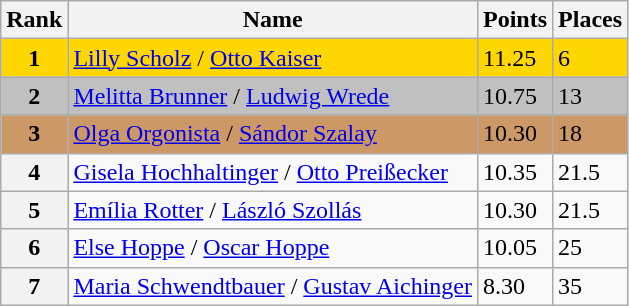<table class="wikitable">
<tr>
<th>Rank</th>
<th>Name</th>
<th>Points</th>
<th>Places</th>
</tr>
<tr bgcolor=gold>
<td align=center><strong>1</strong></td>
<td> <a href='#'>Lilly Scholz</a> / <a href='#'>Otto Kaiser</a></td>
<td>11.25</td>
<td>6</td>
</tr>
<tr bgcolor=silver>
<td align=center><strong>2</strong></td>
<td> <a href='#'>Melitta Brunner</a> / <a href='#'>Ludwig Wrede</a></td>
<td>10.75</td>
<td>13</td>
</tr>
<tr bgcolor=cc9966>
<td align=center><strong>3</strong></td>
<td> <a href='#'>Olga Orgonista</a> / <a href='#'>Sándor Szalay</a></td>
<td>10.30</td>
<td>18</td>
</tr>
<tr>
<th>4</th>
<td> <a href='#'>Gisela Hochhaltinger</a> / <a href='#'>Otto Preißecker</a></td>
<td>10.35</td>
<td>21.5</td>
</tr>
<tr>
<th>5</th>
<td> <a href='#'>Emília Rotter</a> / <a href='#'>László Szollás</a></td>
<td>10.30</td>
<td>21.5</td>
</tr>
<tr>
<th>6</th>
<td> <a href='#'>Else Hoppe</a> / <a href='#'>Oscar Hoppe</a></td>
<td>10.05</td>
<td>25</td>
</tr>
<tr>
<th>7</th>
<td> <a href='#'>Maria Schwendtbauer</a> / <a href='#'>Gustav Aichinger</a></td>
<td>8.30</td>
<td>35</td>
</tr>
</table>
